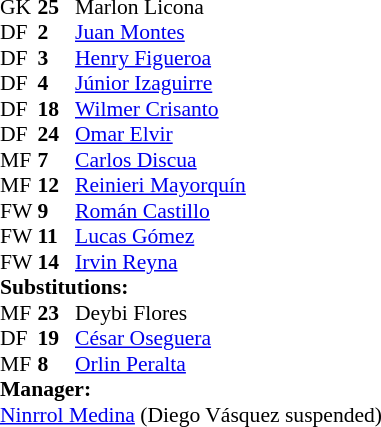<table style = "font-size: 90%" cellspacing = "0" cellpadding = "0">
<tr>
<td colspan = 4></td>
</tr>
<tr>
<th style="width:25px;"></th>
<th style="width:25px;"></th>
</tr>
<tr>
<td>GK</td>
<td><strong>25</strong></td>
<td> Marlon Licona</td>
</tr>
<tr>
<td>DF</td>
<td><strong>2</strong></td>
<td> <a href='#'>Juan Montes</a></td>
</tr>
<tr>
<td>DF</td>
<td><strong>3</strong></td>
<td> <a href='#'>Henry Figueroa</a></td>
</tr>
<tr>
<td>DF</td>
<td><strong>4</strong></td>
<td> <a href='#'>Júnior Izaguirre</a></td>
</tr>
<tr>
<td>DF</td>
<td><strong>18</strong></td>
<td> <a href='#'>Wilmer Crisanto</a></td>
</tr>
<tr>
<td>DF</td>
<td><strong>24</strong></td>
<td> <a href='#'>Omar Elvir</a></td>
<td></td>
<td></td>
</tr>
<tr>
<td>MF</td>
<td><strong>7</strong></td>
<td> <a href='#'>Carlos Discua</a></td>
<td></td>
<td></td>
</tr>
<tr>
<td>MF</td>
<td><strong>12</strong></td>
<td> <a href='#'>Reinieri Mayorquín</a></td>
<td></td>
<td></td>
</tr>
<tr>
<td>FW</td>
<td><strong>9</strong></td>
<td> <a href='#'>Román Castillo</a></td>
</tr>
<tr>
<td>FW</td>
<td><strong>11</strong></td>
<td> <a href='#'>Lucas Gómez</a></td>
</tr>
<tr>
<td>FW</td>
<td><strong>14</strong></td>
<td> <a href='#'>Irvin Reyna</a></td>
</tr>
<tr>
<td colspan = 3><strong>Substitutions:</strong></td>
</tr>
<tr>
<td>MF</td>
<td><strong>23</strong></td>
<td> Deybi Flores</td>
<td></td>
<td></td>
</tr>
<tr>
<td>DF</td>
<td><strong>19</strong></td>
<td> <a href='#'>César Oseguera</a></td>
<td></td>
<td></td>
</tr>
<tr>
<td>MF</td>
<td><strong>8</strong></td>
<td> <a href='#'>Orlin Peralta</a></td>
<td></td>
<td></td>
</tr>
<tr>
<td colspan = 3><strong>Manager:</strong></td>
</tr>
<tr>
<td colspan = 3> <a href='#'>Ninrrol Medina</a> (Diego Vásquez suspended)</td>
</tr>
</table>
